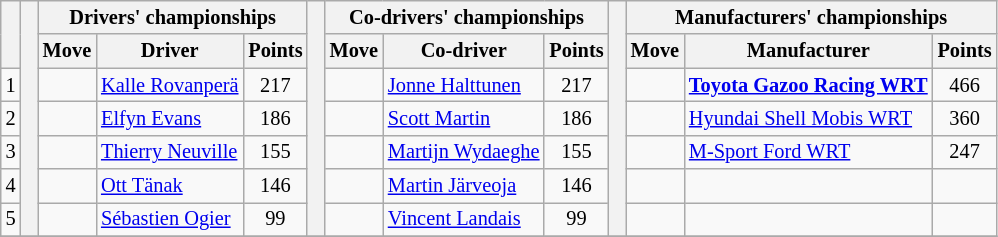<table class="wikitable" style="font-size:85%;">
<tr>
<th rowspan="2"></th>
<th rowspan="7" style="width:5px;"></th>
<th colspan="3">Drivers' championships</th>
<th rowspan="7" style="width:5px;"></th>
<th colspan="3" nowrap>Co-drivers' championships</th>
<th rowspan="7" style="width:5px;"></th>
<th colspan="3" nowrap>Manufacturers' championships</th>
</tr>
<tr>
<th>Move</th>
<th>Driver</th>
<th>Points</th>
<th>Move</th>
<th>Co-driver</th>
<th>Points</th>
<th>Move</th>
<th>Manufacturer</th>
<th>Points</th>
</tr>
<tr>
<td align="center">1</td>
<td align="center"></td>
<td><a href='#'>Kalle Rovanperä</a></td>
<td align="center">217</td>
<td align="center"></td>
<td><a href='#'>Jonne Halttunen</a></td>
<td align="center">217</td>
<td align="center"></td>
<td><strong><a href='#'>Toyota Gazoo Racing WRT</a></strong></td>
<td align="center">466</td>
</tr>
<tr>
<td align="center">2</td>
<td align="center"></td>
<td><a href='#'>Elfyn Evans</a></td>
<td align="center">186</td>
<td align="center"></td>
<td><a href='#'>Scott Martin</a></td>
<td align="center">186</td>
<td align="center"></td>
<td><a href='#'>Hyundai Shell Mobis WRT</a></td>
<td align="center">360</td>
</tr>
<tr>
<td align="center">3</td>
<td align="center"></td>
<td><a href='#'>Thierry Neuville</a></td>
<td align="center">155</td>
<td align="center"></td>
<td><a href='#'>Martijn Wydaeghe</a></td>
<td align="center">155</td>
<td align="center"></td>
<td><a href='#'>M-Sport Ford WRT</a></td>
<td align="center">247</td>
</tr>
<tr>
<td align="center">4</td>
<td align="center"></td>
<td><a href='#'>Ott Tänak</a></td>
<td align="center">146</td>
<td align="center"></td>
<td><a href='#'>Martin Järveoja</a></td>
<td align="center">146</td>
<td></td>
<td></td>
<td></td>
</tr>
<tr>
<td align="center">5</td>
<td align="center"></td>
<td><a href='#'>Sébastien Ogier</a></td>
<td align="center">99</td>
<td align="center"></td>
<td><a href='#'>Vincent Landais</a></td>
<td align="center">99</td>
<td></td>
<td></td>
<td></td>
</tr>
<tr>
</tr>
</table>
